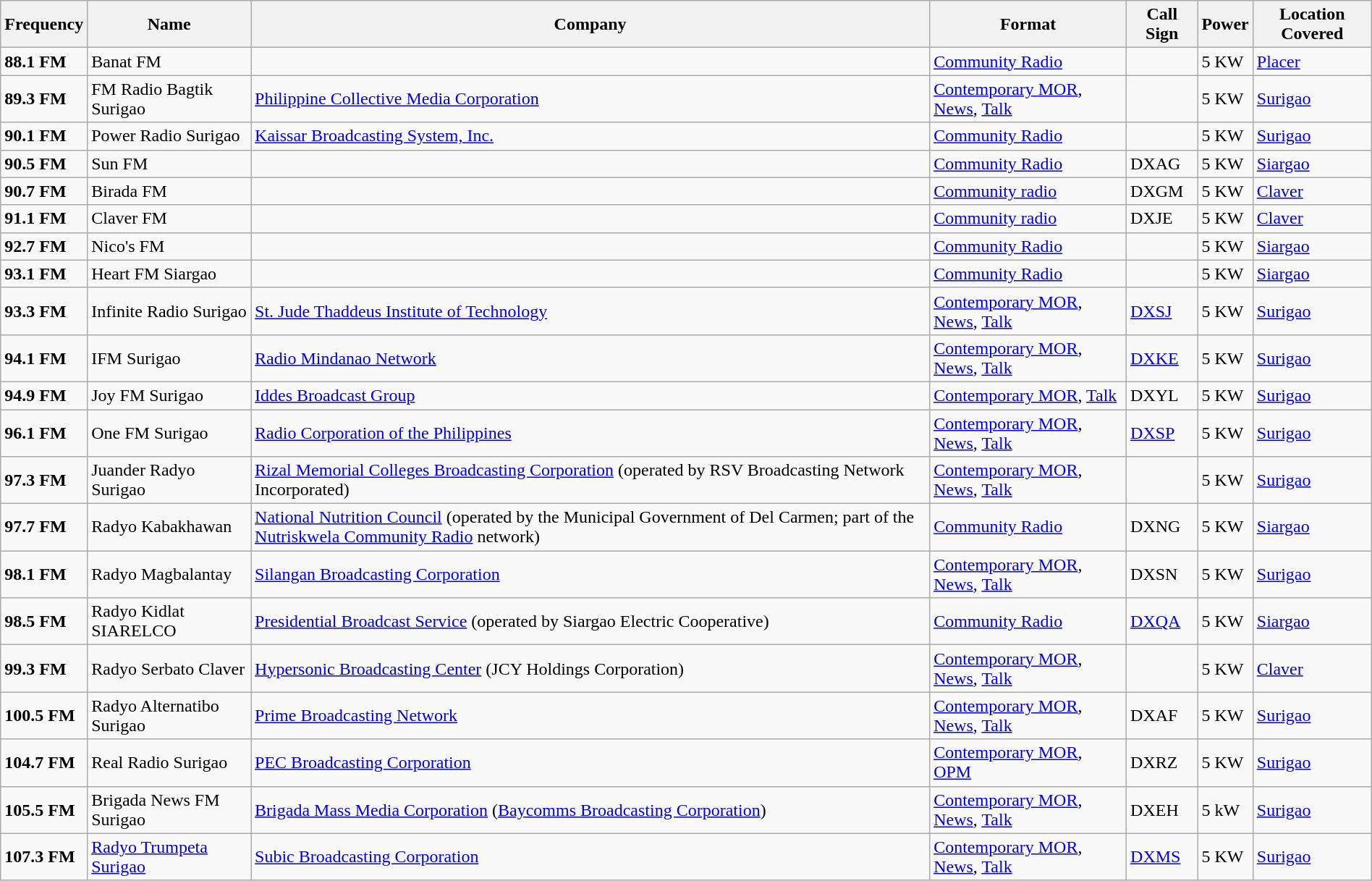<table class="sortable wikitable" style="width:100%">
<tr>
<th>Frequency</th>
<th>Name</th>
<th>Company</th>
<th>Format</th>
<th>Call Sign</th>
<th>Power</th>
<th>Location Covered</th>
</tr>
<tr>
<td><strong>88.1 FM</strong></td>
<td>Banat FM</td>
<td></td>
<td><a href='#'>Community Radio</a></td>
<td></td>
<td>5 KW</td>
<td><a href='#'>Placer</a></td>
</tr>
<tr>
<td><strong>89.3 FM</strong></td>
<td>FM Radio Bagtik Surigao</td>
<td><a href='#'>Philippine Collective Media Corporation</a></td>
<td><a href='#'>Contemporary MOR</a>, <a href='#'>News</a>, <a href='#'>Talk</a></td>
<td></td>
<td>5 KW</td>
<td><a href='#'>Surigao</a></td>
</tr>
<tr>
<td><strong>90.1 FM</strong></td>
<td>Power Radio Surigao</td>
<td><a href='#'>Kaissar Broadcasting System, Inc.</a></td>
<td><a href='#'>Community Radio</a></td>
<td></td>
<td>5 KW</td>
<td><a href='#'>Surigao</a></td>
</tr>
<tr>
<td><strong>90.5 FM</strong></td>
<td>Sun FM</td>
<td></td>
<td><a href='#'>Community Radio</a></td>
<td>DXAG</td>
<td>5 KW</td>
<td><a href='#'>Siargao</a></td>
</tr>
<tr>
<td><strong>90.7 FM</strong></td>
<td>Birada FM</td>
<td></td>
<td><a href='#'>Community radio</a></td>
<td>DXGM</td>
<td>5 KW</td>
<td><a href='#'>Claver</a></td>
</tr>
<tr>
<td><strong>91.1 FM</strong></td>
<td>Claver FM</td>
<td></td>
<td><a href='#'>Community radio</a></td>
<td>DXJE</td>
<td>5 KW</td>
<td><a href='#'>Claver</a></td>
</tr>
<tr>
<td><strong>92.7 FM</strong></td>
<td>Nico's FM</td>
<td></td>
<td><a href='#'>Community Radio</a></td>
<td></td>
<td>5 KW</td>
<td><a href='#'>Siargao</a></td>
</tr>
<tr>
<td><strong>93.1 FM</strong></td>
<td>Heart FM Siargao</td>
<td></td>
<td><a href='#'>Community Radio</a></td>
<td></td>
<td>5 KW</td>
<td><a href='#'>Siargao</a></td>
</tr>
<tr>
<td><strong>93.3 FM</strong></td>
<td>Infinite Radio Surigao</td>
<td><a href='#'>St. Jude Thaddeus Institute of Technology</a></td>
<td><a href='#'>Contemporary MOR</a>, <a href='#'>News</a>, <a href='#'>Talk</a></td>
<td><a href='#'>DXSJ</a></td>
<td>5 KW</td>
<td><a href='#'>Surigao</a></td>
</tr>
<tr>
<td><strong>94.1 FM</strong></td>
<td>IFM Surigao</td>
<td><a href='#'>Radio Mindanao Network</a></td>
<td><a href='#'>Contemporary MOR</a>, <a href='#'>News</a>, <a href='#'>Talk</a></td>
<td><a href='#'>DXKE</a></td>
<td>5 KW</td>
<td><a href='#'>Surigao</a></td>
</tr>
<tr>
<td><strong>94.9 FM</strong></td>
<td>Joy FM Surigao</td>
<td><a href='#'>Iddes Broadcast Group</a></td>
<td><a href='#'>Contemporary MOR</a>, <a href='#'>Talk</a></td>
<td>DXYL</td>
<td>5 KW</td>
<td><a href='#'>Surigao</a></td>
</tr>
<tr>
<td><strong>96.1 FM</strong></td>
<td>One FM Surigao</td>
<td><a href='#'>Radio Corporation of the Philippines</a></td>
<td><a href='#'>Contemporary MOR</a>, <a href='#'>News</a>, <a href='#'>Talk</a></td>
<td><a href='#'>DXSP</a></td>
<td>5 KW</td>
<td><a href='#'>Surigao</a></td>
</tr>
<tr>
<td><strong>97.3 FM</strong></td>
<td>Juander Radyo Surigao</td>
<td><a href='#'>Rizal Memorial Colleges Broadcasting Corporation</a> (operated by RSV Broadcasting Network Incorporated)</td>
<td><a href='#'>Contemporary MOR</a>, <a href='#'>News</a>, <a href='#'>Talk</a></td>
<td></td>
<td>5 KW</td>
<td><a href='#'>Surigao</a></td>
</tr>
<tr>
<td><strong>97.7 FM</strong></td>
<td>Radyo Kabakhawan</td>
<td><a href='#'>National Nutrition Council</a> (operated by the Municipal Government of Del Carmen; part of the <a href='#'>Nutriskwela Community Radio</a> network)</td>
<td><a href='#'>Community Radio</a></td>
<td>DXNG</td>
<td>5 KW</td>
<td><a href='#'>Siargao</a></td>
</tr>
<tr>
<td><strong>98.1 FM</strong></td>
<td>Radyo Magbalantay</td>
<td><a href='#'>Silangan Broadcasting Corporation</a></td>
<td><a href='#'>Contemporary MOR</a>, <a href='#'>News</a>, <a href='#'>Talk</a></td>
<td>DXSN</td>
<td>5 KW</td>
<td><a href='#'>Surigao</a></td>
</tr>
<tr>
<td><strong>98.5 FM</strong></td>
<td>Radyo Kidlat SIARELCO</td>
<td><a href='#'>Presidential Broadcast Service</a> (operated by Siargao Electric Cooperative)</td>
<td><a href='#'>Community Radio</a></td>
<td><a href='#'>DXQA</a></td>
<td>5 KW</td>
<td><a href='#'>Siargao</a></td>
</tr>
<tr>
<td><strong>99.3 FM</strong></td>
<td>Radyo Serbato Claver</td>
<td><a href='#'>Hypersonic Broadcasting Center</a> (JCY Holdings Corporation)</td>
<td><a href='#'>Contemporary MOR</a>, <a href='#'>News</a>, <a href='#'>Talk</a></td>
<td></td>
<td>5 KW</td>
<td><a href='#'>Claver</a></td>
</tr>
<tr>
<td><strong>100.5 FM</strong></td>
<td>Radyo Alternatibo Surigao</td>
<td><a href='#'>Prime Broadcasting Network</a></td>
<td><a href='#'>Contemporary MOR</a>, <a href='#'>News</a>, <a href='#'>Talk</a></td>
<td>DXAF</td>
<td>5 KW</td>
<td><a href='#'>Surigao</a></td>
</tr>
<tr>
<td><strong>104.7 FM</strong></td>
<td>Real Radio Surigao</td>
<td><a href='#'>PEC Broadcasting Corporation</a></td>
<td><a href='#'>Contemporary MOR</a>, <a href='#'>OPM</a></td>
<td>DXRZ</td>
<td>5 KW</td>
<td><a href='#'>Surigao</a></td>
</tr>
<tr>
<td><strong>105.5 FM</strong></td>
<td>Brigada News FM Surigao</td>
<td><a href='#'>Brigada Mass Media Corporation</a> (<a href='#'>Baycomms Broadcasting Corporation</a>)</td>
<td><a href='#'>Contemporary MOR</a>, <a href='#'>News</a>, <a href='#'>Talk</a></td>
<td>DXEH</td>
<td>5 kW</td>
<td><a href='#'>Surigao</a></td>
</tr>
<tr>
<td><strong>107.3 FM</strong></td>
<td><a href='#'>Radyo Trumpeta Surigao</a></td>
<td><a href='#'>Subic Broadcasting Corporation</a></td>
<td><a href='#'>Contemporary MOR</a>, <a href='#'>News</a>, <a href='#'>Talk</a></td>
<td><a href='#'>DXMS</a></td>
<td>5 KW</td>
<td><a href='#'>Surigao</a></td>
</tr>
</table>
